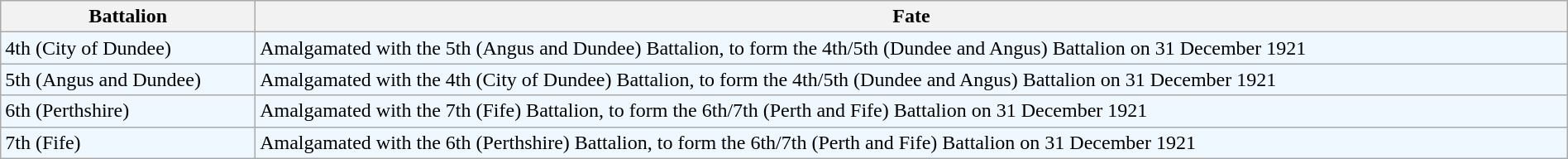<table class="wikitable" style="width:100%;">
<tr>
<th>Battalion</th>
<th>Fate</th>
</tr>
<tr style="background:#f0f8ff;">
<td>4th (City of Dundee)</td>
<td>Amalgamated with the 5th (Angus and Dundee) Battalion, to form the 4th/5th (Dundee and Angus) Battalion on 31 December 1921</td>
</tr>
<tr style="background:#f0f8ff;">
<td>5th (Angus and Dundee)</td>
<td>Amalgamated with the 4th (City of Dundee) Battalion, to form the 4th/5th (Dundee and Angus) Battalion on 31 December 1921</td>
</tr>
<tr style="background:#f0f8ff;">
<td>6th (Perthshire)</td>
<td>Amalgamated with the 7th (Fife) Battalion, to form the 6th/7th (Perth and Fife) Battalion on 31 December 1921</td>
</tr>
<tr style="background:#f0f8ff;">
<td>7th (Fife)</td>
<td>Amalgamated with the 6th (Perthshire) Battalion, to form the 6th/7th (Perth and Fife) Battalion on 31 December 1921</td>
</tr>
</table>
